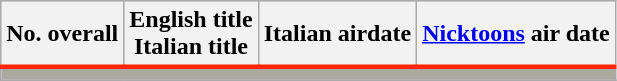<table class="wikitable plainrowheaders">
<tr bgcolor="#CCCCCC" style="border-bottom:3px solid #FF2400">
<th>No. overall</th>
<th>English title<br>Italian title</th>
<th>Italian airdate</th>
<th><a href='#'>Nicktoons</a> air date</th>
</tr>
<tr>
<td colspan="7" bgcolor="#aaaaa"></td>
</tr>
<tr>
</tr>
</table>
